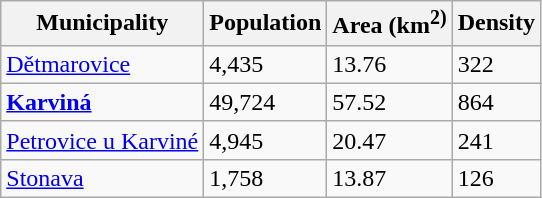<table class="wikitable sortable">
<tr>
<th>Municipality</th>
<th>Population</th>
<th>Area (km<sup>2)</sup></th>
<th>Density</th>
</tr>
<tr>
<td><a href='#'>Dětmarovice</a></td>
<td>4,435</td>
<td>13.76</td>
<td>322</td>
</tr>
<tr>
<td><strong><a href='#'>Karviná</a></strong></td>
<td>49,724</td>
<td>57.52</td>
<td>864</td>
</tr>
<tr>
<td><a href='#'>Petrovice u Karviné</a></td>
<td>4,945</td>
<td>20.47</td>
<td>241</td>
</tr>
<tr>
<td><a href='#'>Stonava</a></td>
<td>1,758</td>
<td>13.87</td>
<td>126</td>
</tr>
</table>
